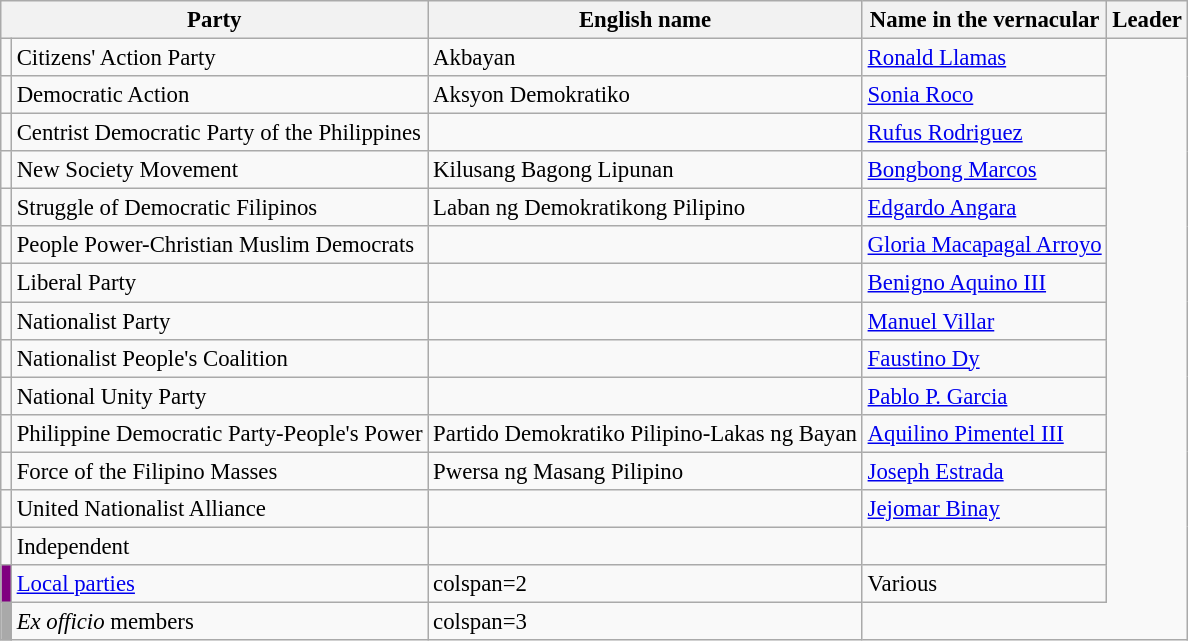<table class=wikitable style="font-size:95%">
<tr>
<th colspan=2>Party</th>
<th>English name</th>
<th>Name in the vernacular</th>
<th>Leader</th>
</tr>
<tr>
<td></td>
<td>Citizens' Action Party</td>
<td>Akbayan</td>
<td><a href='#'>Ronald Llamas</a></td>
</tr>
<tr>
<td></td>
<td>Democratic Action</td>
<td>Aksyon Demokratiko</td>
<td><a href='#'>Sonia Roco</a></td>
</tr>
<tr>
<td></td>
<td>Centrist Democratic Party of the Philippines</td>
<td></td>
<td><a href='#'>Rufus Rodriguez</a></td>
</tr>
<tr>
<td></td>
<td>New Society Movement</td>
<td>Kilusang Bagong Lipunan</td>
<td><a href='#'>Bongbong Marcos</a></td>
</tr>
<tr>
<td></td>
<td>Struggle of Democratic Filipinos</td>
<td>Laban ng Demokratikong Pilipino</td>
<td><a href='#'>Edgardo Angara</a></td>
</tr>
<tr>
<td></td>
<td>People Power-Christian Muslim Democrats</td>
<td></td>
<td><a href='#'>Gloria Macapagal Arroyo</a></td>
</tr>
<tr>
<td></td>
<td>Liberal Party</td>
<td></td>
<td><a href='#'>Benigno Aquino III</a></td>
</tr>
<tr>
<td></td>
<td>Nationalist Party</td>
<td></td>
<td><a href='#'>Manuel Villar</a></td>
</tr>
<tr>
<td></td>
<td>Nationalist People's Coalition</td>
<td></td>
<td><a href='#'>Faustino Dy</a></td>
</tr>
<tr>
<td></td>
<td>National Unity Party</td>
<td></td>
<td><a href='#'>Pablo P. Garcia</a></td>
</tr>
<tr>
<td></td>
<td>Philippine Democratic Party-People's Power</td>
<td>Partido Demokratiko Pilipino-Lakas ng Bayan</td>
<td><a href='#'>Aquilino Pimentel III</a></td>
</tr>
<tr>
<td></td>
<td>Force of the Filipino Masses</td>
<td>Pwersa ng Masang Pilipino</td>
<td><a href='#'>Joseph Estrada</a></td>
</tr>
<tr>
<td></td>
<td>United Nationalist Alliance</td>
<td></td>
<td><a href='#'>Jejomar Binay</a></td>
</tr>
<tr>
<td></td>
<td>Independent</td>
<td></td>
<td></td>
</tr>
<tr>
<td bgcolor=purple></td>
<td><a href='#'>Local parties</a></td>
<td>colspan=2 </td>
<td>Various</td>
</tr>
<tr>
<td bgcolor=darkgray></td>
<td><em>Ex officio</em> members</td>
<td>colspan=3 </td>
</tr>
</table>
